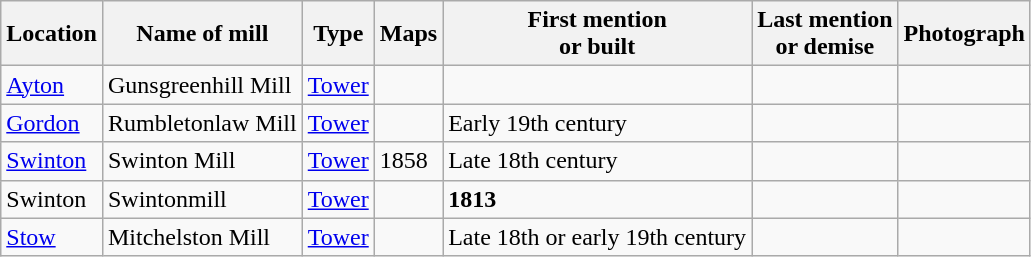<table class="wikitable">
<tr>
<th>Location</th>
<th>Name of mill</th>
<th>Type</th>
<th>Maps</th>
<th>First mention<br>or built</th>
<th>Last mention<br> or demise</th>
<th>Photograph</th>
</tr>
<tr>
<td><a href='#'>Ayton</a></td>
<td>Gunsgreenhill Mill<br></td>
<td><a href='#'>Tower</a></td>
<td></td>
<td></td>
<td></td>
<td></td>
</tr>
<tr>
<td><a href='#'>Gordon</a></td>
<td>Rumbletonlaw Mill<br></td>
<td><a href='#'>Tower</a></td>
<td></td>
<td>Early 19th century</td>
<td></td>
<td></td>
</tr>
<tr>
<td><a href='#'>Swinton</a></td>
<td>Swinton Mill<br></td>
<td><a href='#'>Tower</a></td>
<td>1858</td>
<td>Late 18th century</td>
<td></td>
<td></td>
</tr>
<tr>
<td>Swinton</td>
<td>Swintonmill<br></td>
<td><a href='#'>Tower</a></td>
<td></td>
<td><strong>1813</strong></td>
<td></td>
<td></td>
</tr>
<tr>
<td><a href='#'>Stow</a></td>
<td>Mitchelston Mill<br></td>
<td><a href='#'>Tower</a></td>
<td></td>
<td>Late 18th or early 19th century</td>
<td></td>
<td></td>
</tr>
</table>
